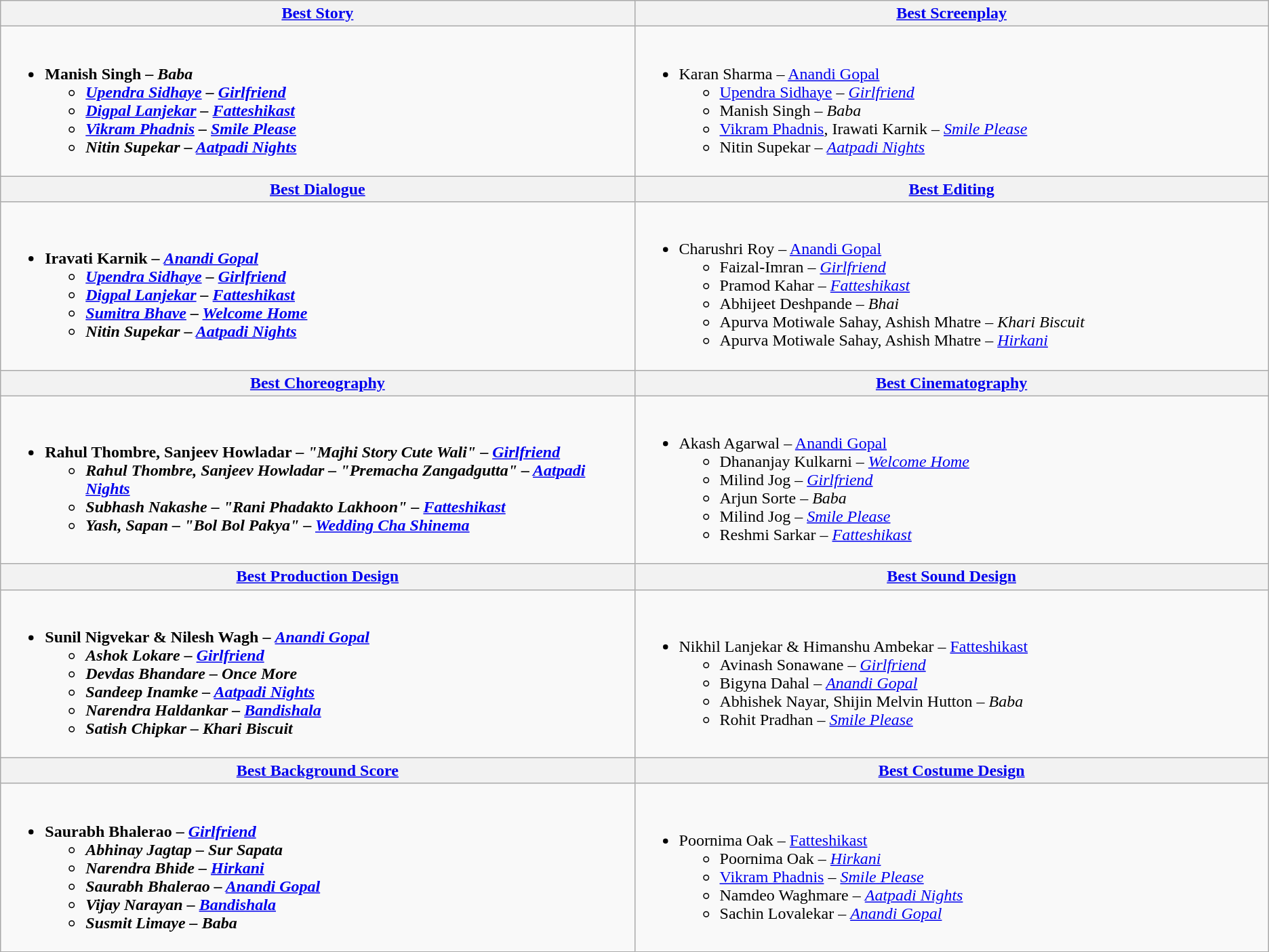<table class="wikitable">
<tr>
<th style="vertical-align:top; width:50%;"><a href='#'>Best Story</a></th>
<th style="vertical-align:top; width:50%;"><a href='#'>Best Screenplay</a></th>
</tr>
<tr>
<td><br><ul><li><strong>Manish Singh – <em>Baba<strong><em><ul><li><a href='#'>Upendra Sidhaye</a> – </em><a href='#'>Girlfriend</a><em></li><li><a href='#'>Digpal Lanjekar</a> – </em><a href='#'>Fatteshikast</a><em></li><li><a href='#'>Vikram Phadnis</a> – </em><a href='#'>Smile Please</a><em></li><li>Nitin Supekar – </em><a href='#'>Aatpadi Nights</a><em></li></ul></li></ul></td>
<td><br><ul><li></strong>Karan Sharma – </em><a href='#'>Anandi Gopal</a></em></strong><ul><li><a href='#'>Upendra Sidhaye</a> – <em><a href='#'>Girlfriend</a></em></li><li>Manish Singh – <em>Baba</em></li><li><a href='#'>Vikram Phadnis</a>, Irawati Karnik – <em><a href='#'>Smile Please</a></em></li><li>Nitin Supekar – <em><a href='#'>Aatpadi Nights</a></em></li></ul></li></ul></td>
</tr>
<tr>
<th><a href='#'>Best Dialogue</a></th>
<th><a href='#'>Best Editing</a></th>
</tr>
<tr>
<td><br><ul><li><strong>Iravati Karnik – <em><a href='#'>Anandi Gopal</a><strong><em><ul><li><a href='#'>Upendra Sidhaye</a> – </em><a href='#'>Girlfriend</a><em></li><li><a href='#'>Digpal Lanjekar</a> – </em><a href='#'>Fatteshikast</a><em></li><li><a href='#'>Sumitra Bhave</a> – </em><a href='#'>Welcome Home</a><em></li><li>Nitin Supekar – </em><a href='#'>Aatpadi Nights</a><em></li></ul></li></ul></td>
<td><br><ul><li></strong>Charushri Roy – </em><a href='#'>Anandi Gopal</a></em></strong><ul><li>Faizal-Imran – <em><a href='#'>Girlfriend</a></em></li><li>Pramod Kahar – <em><a href='#'>Fatteshikast</a></em></li><li>Abhijeet Deshpande – <em>Bhai</em></li><li>Apurva Motiwale Sahay, Ashish Mhatre – <em>Khari Biscuit</em></li><li>Apurva Motiwale Sahay, Ashish Mhatre – <em><a href='#'>Hirkani</a></em></li></ul></li></ul></td>
</tr>
<tr>
<th><a href='#'>Best Choreography</a></th>
<th><a href='#'>Best Cinematography</a></th>
</tr>
<tr>
<td><br><ul><li><strong>Rahul Thombre, Sanjeev Howladar – <em>"Majhi Story Cute Wali"</em> – <em><a href='#'>Girlfriend</a><strong><em><ul><li>Rahul Thombre, Sanjeev Howladar – "Premacha Zangadgutta" – </em><a href='#'>Aatpadi Nights</a><em></li><li>Subhash Nakashe – "Rani Phadakto Lakhoon" – </em><a href='#'>Fatteshikast</a><em></li><li>Yash, Sapan – "Bol Bol Pakya" – </em><a href='#'>Wedding Cha Shinema</a><em></li></ul></li></ul></td>
<td><br><ul><li></strong>Akash Agarwal – </em><a href='#'>Anandi Gopal</a></em></strong><ul><li>Dhananjay Kulkarni – <em><a href='#'>Welcome Home</a></em></li><li>Milind Jog – <em><a href='#'>Girlfriend</a></em></li><li>Arjun Sorte – <em>Baba</em></li><li>Milind Jog – <em><a href='#'>Smile Please</a></em></li><li>Reshmi Sarkar – <em><a href='#'>Fatteshikast</a></em></li></ul></li></ul></td>
</tr>
<tr>
<th><a href='#'>Best Production Design</a></th>
<th><a href='#'>Best Sound Design</a></th>
</tr>
<tr>
<td><br><ul><li><strong>Sunil Nigvekar & Nilesh Wagh – <em><a href='#'>Anandi Gopal</a><strong><em><ul><li>Ashok Lokare – </em><a href='#'>Girlfriend</a><em></li><li>Devdas Bhandare – </em>Once More<em></li><li>Sandeep Inamke – </em><a href='#'>Aatpadi Nights</a><em></li><li>Narendra Haldankar – </em><a href='#'>Bandishala</a><em></li><li>Satish Chipkar – </em>Khari Biscuit<em></li></ul></li></ul></td>
<td><br><ul><li></strong>Nikhil Lanjekar & Himanshu Ambekar – </em><a href='#'>Fatteshikast</a></em></strong><ul><li>Avinash Sonawane – <em><a href='#'>Girlfriend</a></em></li><li>Bigyna Dahal – <em><a href='#'>Anandi Gopal</a></em></li><li>Abhishek Nayar, Shijin Melvin Hutton – <em>Baba</em></li><li>Rohit Pradhan – <em><a href='#'>Smile Please</a></em></li></ul></li></ul></td>
</tr>
<tr>
<th><a href='#'>Best Background Score</a></th>
<th><a href='#'>Best Costume Design</a></th>
</tr>
<tr>
<td><br><ul><li><strong>Saurabh Bhalerao – <em><a href='#'>Girlfriend</a><strong><em><ul><li>Abhinay Jagtap – </em>Sur Sapata<em></li><li>Narendra Bhide – </em><a href='#'>Hirkani</a><em></li><li>Saurabh Bhalerao – </em><a href='#'>Anandi Gopal</a><em></li><li>Vijay Narayan – </em><a href='#'>Bandishala</a><em></li><li>Susmit Limaye – </em>Baba<em></li></ul></li></ul></td>
<td><br><ul><li></strong>Poornima Oak – </em><a href='#'>Fatteshikast</a></em></strong><ul><li>Poornima Oak – <em><a href='#'>Hirkani</a></em></li><li><a href='#'>Vikram Phadnis</a> – <em><a href='#'>Smile Please</a></em></li><li>Namdeo Waghmare – <em><a href='#'>Aatpadi Nights</a></em></li><li>Sachin Lovalekar – <em><a href='#'>Anandi Gopal</a></em></li></ul></li></ul></td>
</tr>
</table>
